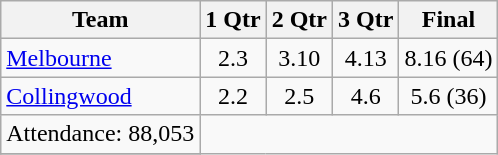<table class="wikitable">
<tr>
<th>Team</th>
<th>1 Qtr</th>
<th>2 Qtr</th>
<th>3 Qtr</th>
<th>Final</th>
</tr>
<tr>
<td><a href='#'>Melbourne</a></td>
<td align=center>2.3</td>
<td align=center>3.10</td>
<td align=center>4.13</td>
<td align=center>8.16 (64)</td>
</tr>
<tr>
<td><a href='#'>Collingwood</a></td>
<td align=center>2.2</td>
<td align=center>2.5</td>
<td align=center>4.6</td>
<td align=center>5.6 (36)</td>
</tr>
<tr>
<td align=center>Attendance: 88,053</td>
</tr>
<tr>
</tr>
</table>
